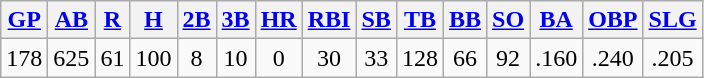<table class="wikitable">
<tr>
<th><a href='#'>GP</a></th>
<th><a href='#'>AB</a></th>
<th><a href='#'>R</a></th>
<th><a href='#'>H</a></th>
<th><a href='#'>2B</a></th>
<th><a href='#'>3B</a></th>
<th><a href='#'>HR</a></th>
<th><a href='#'>RBI</a></th>
<th><a href='#'>SB</a></th>
<th><a href='#'>TB</a></th>
<th><a href='#'>BB</a></th>
<th><a href='#'>SO</a></th>
<th><a href='#'>BA</a></th>
<th><a href='#'>OBP</a></th>
<th><a href='#'>SLG</a></th>
</tr>
<tr align=center>
<td>178</td>
<td>625</td>
<td>61</td>
<td>100</td>
<td>8</td>
<td>10</td>
<td>0</td>
<td>30</td>
<td>33</td>
<td>128</td>
<td>66</td>
<td>92</td>
<td>.160</td>
<td>.240</td>
<td>.205</td>
</tr>
</table>
